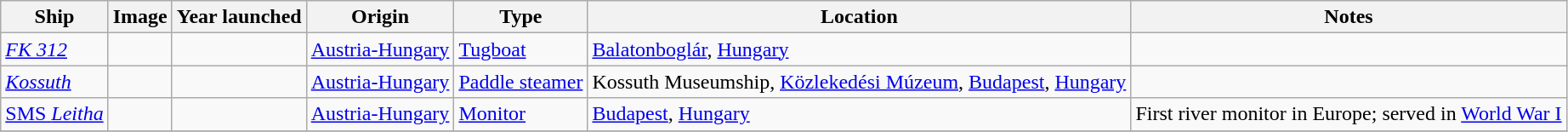<table class="wikitable sortable">
<tr>
<th>Ship</th>
<th>Image</th>
<th>Year launched</th>
<th>Origin</th>
<th>Type</th>
<th>Location</th>
<th>Notes</th>
</tr>
<tr>
<td><a href='#'><em>FK 312</em></a></td>
<td></td>
<td></td>
<td> <a href='#'>Austria-Hungary</a></td>
<td><a href='#'>Tugboat</a></td>
<td><a href='#'>Balatonboglár</a>, <a href='#'>Hungary</a></td>
<td></td>
</tr>
<tr>
<td data-sort-value=Kossuth><em><a href='#'>Kossuth</a></em></td>
<td></td>
<td></td>
<td> <a href='#'>Austria-Hungary</a></td>
<td><a href='#'>Paddle steamer</a></td>
<td>Kossuth Museumship, <a href='#'>Közlekedési Múzeum</a>, <a href='#'>Budapest</a>, <a href='#'>Hungary</a></td>
<td></td>
</tr>
<tr>
<td data-sort-value=Leitha><a href='#'>SMS <em>Leitha</em></a></td>
<td></td>
<td></td>
<td> <a href='#'>Austria-Hungary</a></td>
<td><a href='#'>Monitor</a></td>
<td><a href='#'>Budapest</a>, <a href='#'>Hungary</a><br></td>
<td>First river monitor in Europe; served in <a href='#'>World War I</a></td>
</tr>
<tr>
</tr>
</table>
